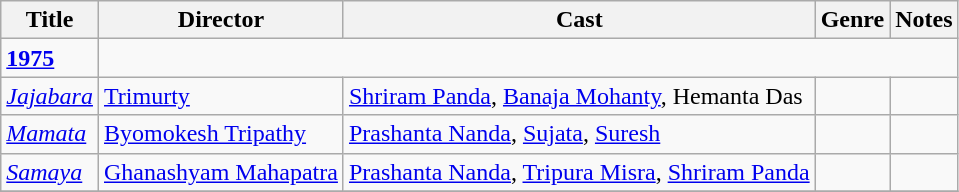<table class="wikitable">
<tr>
<th>Title</th>
<th>Director</th>
<th>Cast</th>
<th>Genre</th>
<th>Notes</th>
</tr>
<tr>
<td><strong><a href='#'>1975</a></strong></td>
</tr>
<tr>
<td><em><a href='#'>Jajabara</a></em></td>
<td><a href='#'>Trimurty</a></td>
<td><a href='#'>Shriram Panda</a>, <a href='#'>Banaja Mohanty</a>, Hemanta Das</td>
<td></td>
<td></td>
</tr>
<tr>
<td><em><a href='#'>Mamata</a></em></td>
<td><a href='#'>Byomokesh Tripathy</a></td>
<td><a href='#'>Prashanta Nanda</a>, <a href='#'>Sujata</a>, <a href='#'>Suresh</a></td>
<td></td>
<td></td>
</tr>
<tr>
<td><em><a href='#'>Samaya</a></em></td>
<td><a href='#'>Ghanashyam Mahapatra</a></td>
<td><a href='#'>Prashanta Nanda</a>, <a href='#'>Tripura Misra</a>, <a href='#'>Shriram Panda</a></td>
<td></td>
<td></td>
</tr>
<tr>
</tr>
</table>
